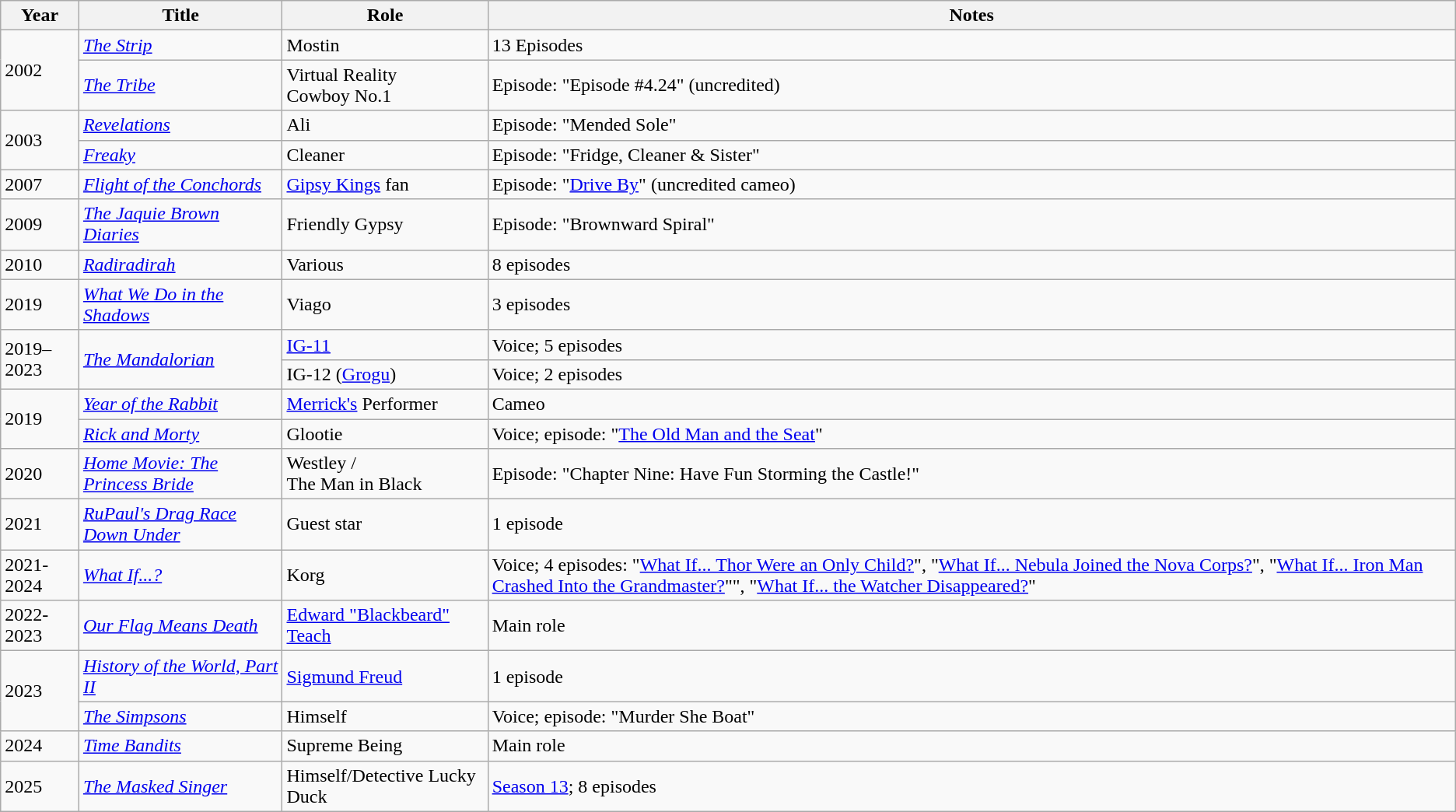<table class = "wikitable">
<tr>
<th>Year</th>
<th>Title</th>
<th>Role</th>
<th>Notes</th>
</tr>
<tr>
<td rowspan="2".>2002</td>
<td><em><a href='#'>The Strip</a></em></td>
<td>Mostin</td>
<td>13 Episodes</td>
</tr>
<tr>
<td><em><a href='#'>The Tribe</a></em></td>
<td>Virtual Reality<br>Cowboy No.1</td>
<td>Episode: "Episode #4.24" (uncredited)</td>
</tr>
<tr>
<td rowspan="2">2003</td>
<td><em><a href='#'>Revelations</a></em></td>
<td>Ali</td>
<td>Episode: "Mended Sole"</td>
</tr>
<tr>
<td><em><a href='#'>Freaky</a></em></td>
<td>Cleaner</td>
<td>Episode: "Fridge, Cleaner & Sister"</td>
</tr>
<tr>
<td>2007</td>
<td><em><a href='#'>Flight of the Conchords</a></em></td>
<td><a href='#'>Gipsy Kings</a> fan</td>
<td>Episode: "<a href='#'>Drive By</a>" (uncredited cameo)</td>
</tr>
<tr>
<td>2009</td>
<td><em><a href='#'>The Jaquie Brown Diaries</a></em></td>
<td>Friendly Gypsy</td>
<td>Episode: "Brownward Spiral"</td>
</tr>
<tr>
<td>2010</td>
<td><em><a href='#'>Radiradirah</a></em></td>
<td>Various</td>
<td>8 episodes</td>
</tr>
<tr>
<td>2019</td>
<td><em><a href='#'>What We Do in the Shadows</a></em></td>
<td>Viago</td>
<td>3 episodes</td>
</tr>
<tr>
<td rowspan="2">2019–2023</td>
<td rowspan="2"><em><a href='#'>The Mandalorian</a></em></td>
<td><a href='#'>IG-11</a></td>
<td>Voice; 5 episodes</td>
</tr>
<tr>
<td>IG-12 (<a href='#'>Grogu</a>)</td>
<td>Voice; 2 episodes</td>
</tr>
<tr>
<td rowspan="2">2019</td>
<td><em><a href='#'>Year of the Rabbit</a></em></td>
<td><a href='#'>Merrick's</a> Performer</td>
<td>Cameo</td>
</tr>
<tr>
<td><em><a href='#'>Rick and Morty</a></em></td>
<td>Glootie</td>
<td>Voice; episode: "<a href='#'>The Old Man and the Seat</a>"</td>
</tr>
<tr>
<td>2020</td>
<td><em><a href='#'>Home Movie: The Princess Bride</a></em></td>
<td>Westley /<br> The Man in Black</td>
<td>Episode: "Chapter Nine: Have Fun Storming the Castle!"</td>
</tr>
<tr>
<td>2021</td>
<td><em><a href='#'>RuPaul's Drag Race Down Under</a></em></td>
<td>Guest star</td>
<td>1 episode</td>
</tr>
<tr>
<td>2021-2024</td>
<td><em><a href='#'>What If...?</a></em></td>
<td>Korg</td>
<td>Voice; 4 episodes: "<a href='#'>What If... Thor Were an Only Child?</a>", "<a href='#'>What If... Nebula Joined the Nova Corps?</a>", "<a href='#'>What If... Iron Man Crashed Into the Grandmaster?</a>"", "<a href='#'>What If... the Watcher Disappeared?</a>"</td>
</tr>
<tr>
<td>2022-2023</td>
<td><em><a href='#'>Our Flag Means Death</a></em></td>
<td><a href='#'>Edward "Blackbeard" Teach</a></td>
<td>Main role</td>
</tr>
<tr>
<td rowspan="2">2023</td>
<td><em><a href='#'>History of the World, Part II</a></em></td>
<td><a href='#'>Sigmund Freud</a></td>
<td>1 episode</td>
</tr>
<tr>
<td><em><a href='#'>The Simpsons</a></em></td>
<td>Himself</td>
<td>Voice; episode: "Murder She Boat"</td>
</tr>
<tr>
<td>2024</td>
<td><a href='#'><em>Time Bandits</em></a></td>
<td>Supreme Being</td>
<td>Main role</td>
</tr>
<tr>
<td>2025</td>
<td><em><a href='#'>The Masked Singer</a></em></td>
<td>Himself/Detective Lucky Duck</td>
<td><a href='#'>Season 13</a>; 8 episodes</td>
</tr>
</table>
